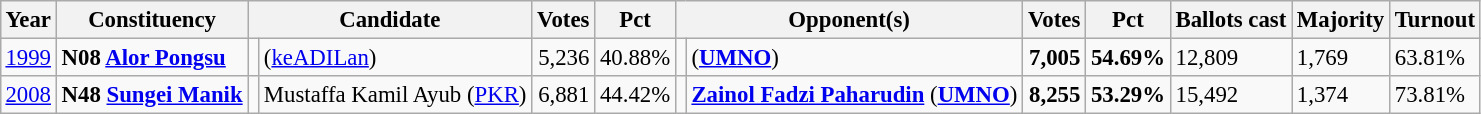<table class="wikitable" style="margin:0.5em ; font-size:95%">
<tr>
<th>Year</th>
<th>Constituency</th>
<th colspan=2>Candidate</th>
<th>Votes</th>
<th>Pct</th>
<th colspan=2>Opponent(s)</th>
<th>Votes</th>
<th>Pct</th>
<th>Ballots cast</th>
<th>Majority</th>
<th>Turnout</th>
</tr>
<tr>
<td><a href='#'>1999</a></td>
<td><strong>N08 <a href='#'>Alor Pongsu</a></strong></td>
<td></td>
<td> (<a href='#'>keADILan</a>)</td>
<td style="text-align:right;">5,236</td>
<td>40.88%</td>
<td></td>
<td> (<a href='#'><strong>UMNO</strong></a>)</td>
<td style="text-align:right;"><strong>7,005</strong></td>
<td><strong>54.69%</strong></td>
<td>12,809</td>
<td>1,769</td>
<td>63.81%</td>
</tr>
<tr>
<td><a href='#'>2008</a></td>
<td><strong>N48 <a href='#'>Sungei Manik</a></strong></td>
<td></td>
<td>Mustaffa Kamil Ayub (<a href='#'>PKR</a>)</td>
<td style="text-align:right;">6,881</td>
<td>44.42%</td>
<td></td>
<td><strong><a href='#'>Zainol Fadzi Paharudin</a></strong> (<a href='#'><strong>UMNO</strong></a>)</td>
<td style="text-align:right;"><strong>8,255</strong></td>
<td><strong>53.29%</strong></td>
<td>15,492</td>
<td>1,374</td>
<td>73.81%</td>
</tr>
</table>
